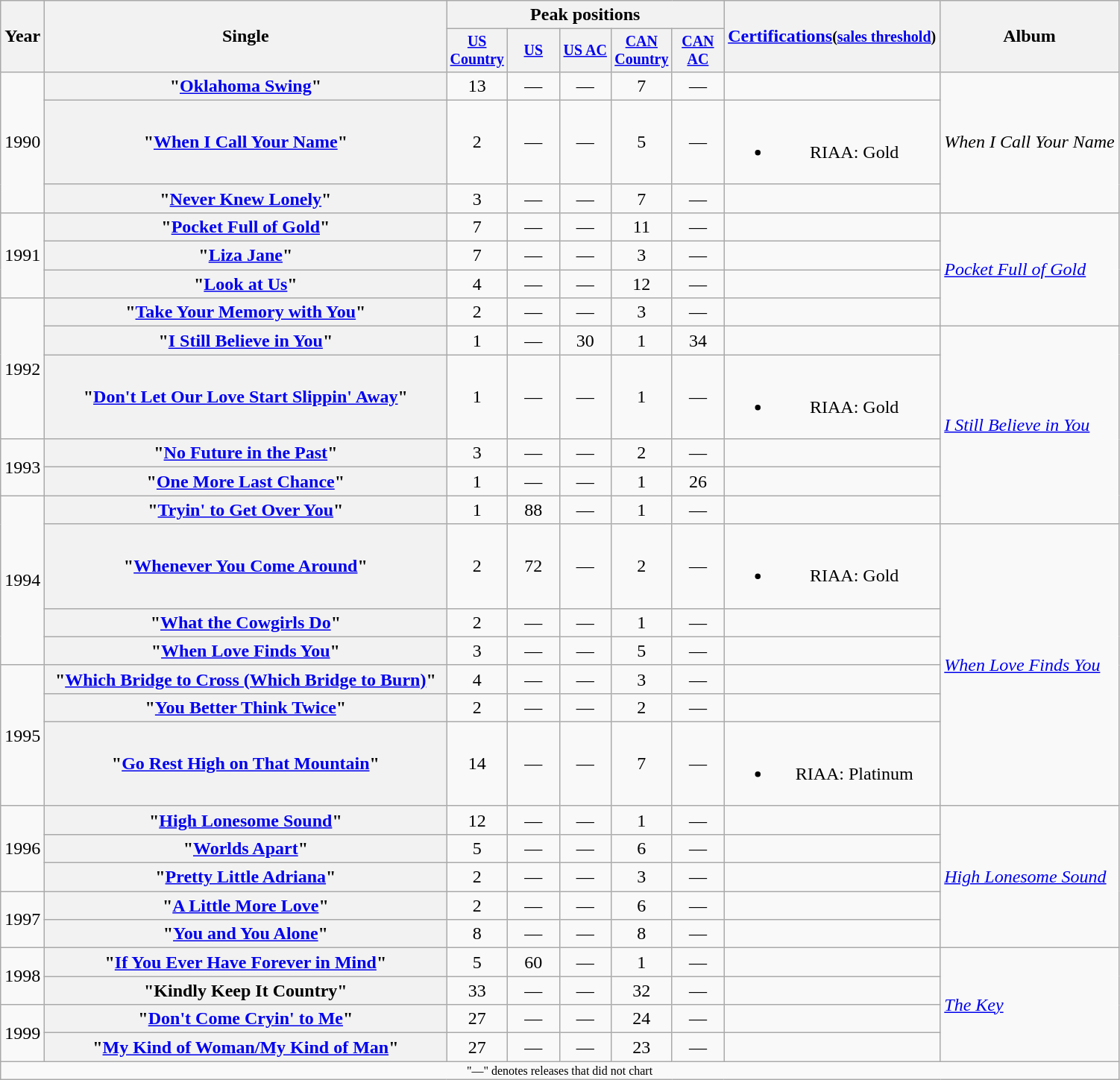<table class="wikitable plainrowheaders" style="text-align:center;">
<tr>
<th rowspan="2">Year</th>
<th rowspan="2" style="width:22em;">Single</th>
<th colspan="5">Peak positions</th>
<th rowspan="2"><a href='#'>Certifications</a><small>(<a href='#'>sales threshold</a>)</small></th>
<th rowspan="2">Album</th>
</tr>
<tr style="font-size:smaller;">
<th width="40"><a href='#'>US Country</a><br></th>
<th width="40"><a href='#'>US</a><br></th>
<th width="40"><a href='#'>US AC</a><br></th>
<th width="40"><a href='#'>CAN Country</a><br></th>
<th width="40"><a href='#'>CAN AC</a><br></th>
</tr>
<tr>
<td rowspan="3">1990</td>
<th scope="row">"<a href='#'>Oklahoma Swing</a>" </th>
<td>13</td>
<td>—</td>
<td>—</td>
<td>7</td>
<td>—</td>
<td></td>
<td rowspan="3"><em>When I Call Your Name</em></td>
</tr>
<tr>
<th scope="row">"<a href='#'>When I Call Your Name</a>"</th>
<td>2</td>
<td>—</td>
<td>—</td>
<td>5</td>
<td>—</td>
<td><br><ul><li>RIAA: Gold</li></ul></td>
</tr>
<tr>
<th scope="row">"<a href='#'>Never Knew Lonely</a>"</th>
<td>3</td>
<td>—</td>
<td>—</td>
<td>7</td>
<td>—</td>
<td></td>
</tr>
<tr>
<td rowspan="3">1991</td>
<th scope="row">"<a href='#'>Pocket Full of Gold</a>"</th>
<td>7</td>
<td>—</td>
<td>—</td>
<td>11</td>
<td>—</td>
<td></td>
<td rowspan="4" align="left"><em><a href='#'>Pocket Full of Gold</a></em></td>
</tr>
<tr>
<th scope="row">"<a href='#'>Liza Jane</a>"</th>
<td>7</td>
<td>—</td>
<td>—</td>
<td>3</td>
<td>—</td>
<td></td>
</tr>
<tr>
<th scope="row">"<a href='#'>Look at Us</a>"</th>
<td>4</td>
<td>—</td>
<td>—</td>
<td>12</td>
<td>—</td>
<td></td>
</tr>
<tr>
<td rowspan="3">1992</td>
<th scope="row">"<a href='#'>Take Your Memory with You</a>"</th>
<td>2</td>
<td>—</td>
<td>—</td>
<td>3</td>
<td>—</td>
<td></td>
</tr>
<tr>
<th scope="row">"<a href='#'>I Still Believe in You</a>"</th>
<td>1</td>
<td>—</td>
<td>30</td>
<td>1</td>
<td>34</td>
<td></td>
<td rowspan="5" align="left"><em><a href='#'>I Still Believe in You</a></em></td>
</tr>
<tr>
<th scope="row">"<a href='#'>Don't Let Our Love Start Slippin' Away</a>"</th>
<td>1</td>
<td>—</td>
<td>—</td>
<td>1</td>
<td>—</td>
<td><br><ul><li>RIAA: Gold</li></ul></td>
</tr>
<tr>
<td rowspan="2">1993</td>
<th scope="row">"<a href='#'>No Future in the Past</a>"</th>
<td>3</td>
<td>—</td>
<td>—</td>
<td>2</td>
<td>—</td>
<td></td>
</tr>
<tr>
<th scope="row">"<a href='#'>One More Last Chance</a>"</th>
<td>1</td>
<td>—</td>
<td>—</td>
<td>1</td>
<td>26</td>
<td></td>
</tr>
<tr>
<td rowspan="4">1994</td>
<th scope="row">"<a href='#'>Tryin' to Get Over You</a>"</th>
<td>1</td>
<td>88</td>
<td>—</td>
<td>1</td>
<td>—</td>
<td></td>
</tr>
<tr>
<th scope="row">"<a href='#'>Whenever You Come Around</a>"</th>
<td>2</td>
<td>72</td>
<td>—</td>
<td>2</td>
<td>—</td>
<td><br><ul><li>RIAA: Gold</li></ul></td>
<td rowspan="6" align="left"><em><a href='#'>When Love Finds You</a></em></td>
</tr>
<tr>
<th scope="row">"<a href='#'>What the Cowgirls Do</a>"</th>
<td>2</td>
<td>—</td>
<td>—</td>
<td>1</td>
<td>—</td>
<td></td>
</tr>
<tr>
<th scope="row">"<a href='#'>When Love Finds You</a>"</th>
<td>3</td>
<td>—</td>
<td>—</td>
<td>5</td>
<td>—</td>
<td></td>
</tr>
<tr>
<td rowspan="3">1995</td>
<th scope="row">"<a href='#'>Which Bridge to Cross (Which Bridge to Burn)</a>"</th>
<td>4</td>
<td>—</td>
<td>—</td>
<td>3</td>
<td>—</td>
<td></td>
</tr>
<tr>
<th scope="row">"<a href='#'>You Better Think Twice</a>"</th>
<td>2</td>
<td>—</td>
<td>—</td>
<td>2</td>
<td>—</td>
<td></td>
</tr>
<tr>
<th scope="row">"<a href='#'>Go Rest High on That Mountain</a>"</th>
<td>14</td>
<td>—</td>
<td>—</td>
<td>7</td>
<td>—</td>
<td><br><ul><li>RIAA: Platinum</li></ul></td>
</tr>
<tr>
<td rowspan="3">1996</td>
<th scope="row">"<a href='#'>High Lonesome Sound</a>"</th>
<td>12</td>
<td>—</td>
<td>—</td>
<td>1</td>
<td>—</td>
<td></td>
<td rowspan="5" align="left"><em><a href='#'>High Lonesome Sound</a></em></td>
</tr>
<tr>
<th scope="row">"<a href='#'>Worlds Apart</a>"</th>
<td>5</td>
<td>—</td>
<td>—</td>
<td>6</td>
<td>—</td>
<td></td>
</tr>
<tr>
<th scope="row">"<a href='#'>Pretty Little Adriana</a>"</th>
<td>2</td>
<td>—</td>
<td>—</td>
<td>3</td>
<td>—</td>
<td></td>
</tr>
<tr>
<td rowspan="2">1997</td>
<th scope="row">"<a href='#'>A Little More Love</a>"</th>
<td>2</td>
<td>—</td>
<td>—</td>
<td>6</td>
<td>—</td>
<td></td>
</tr>
<tr>
<th scope="row">"<a href='#'>You and You Alone</a>"</th>
<td>8</td>
<td>—</td>
<td>—</td>
<td>8</td>
<td>—</td>
<td></td>
</tr>
<tr>
<td rowspan="2">1998</td>
<th scope="row">"<a href='#'>If You Ever Have Forever in Mind</a>"</th>
<td>5</td>
<td>60</td>
<td>—</td>
<td>1</td>
<td>—</td>
<td></td>
<td rowspan="4" align="left"><em><a href='#'>The Key</a></em></td>
</tr>
<tr>
<th scope="row">"Kindly Keep It Country"</th>
<td>33</td>
<td>—</td>
<td>—</td>
<td>32</td>
<td>—</td>
<td></td>
</tr>
<tr>
<td rowspan="2">1999</td>
<th scope="row">"<a href='#'>Don't Come Cryin' to Me</a>"</th>
<td>27</td>
<td>—</td>
<td>—</td>
<td>24</td>
<td>—</td>
<td></td>
</tr>
<tr>
<th scope="row">"<a href='#'>My Kind of Woman/My Kind of Man</a>"<br></th>
<td>27</td>
<td>—</td>
<td>—</td>
<td>23</td>
<td>—</td>
<td></td>
</tr>
<tr>
<td colspan="9" style="font-size:8pt">"—" denotes releases that did not chart</td>
</tr>
</table>
